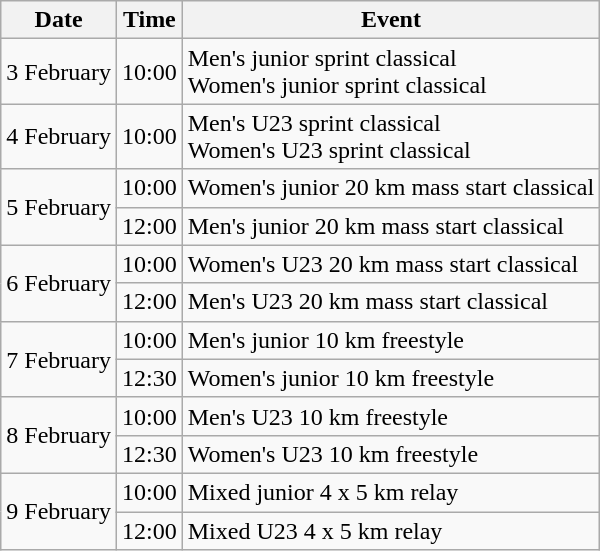<table class="wikitable">
<tr>
<th>Date</th>
<th>Time</th>
<th>Event</th>
</tr>
<tr>
<td>3 February</td>
<td>10:00</td>
<td>Men's junior sprint classical<br>Women's junior sprint classical</td>
</tr>
<tr>
<td>4 February</td>
<td>10:00</td>
<td>Men's U23 sprint classical<br>Women's U23 sprint classical</td>
</tr>
<tr>
<td rowspan="2">5 February</td>
<td>10:00</td>
<td>Women's junior 20 km mass start classical</td>
</tr>
<tr>
<td>12:00</td>
<td>Men's junior 20 km mass start classical</td>
</tr>
<tr>
<td rowspan="2">6 February</td>
<td>10:00</td>
<td>Women's U23 20 km mass start classical</td>
</tr>
<tr>
<td>12:00</td>
<td>Men's U23 20 km mass start classical</td>
</tr>
<tr>
<td rowspan="2">7 February</td>
<td>10:00</td>
<td>Men's junior 10 km freestyle</td>
</tr>
<tr>
<td>12:30</td>
<td>Women's junior 10 km freestyle</td>
</tr>
<tr>
<td rowspan="2">8 February</td>
<td>10:00</td>
<td>Men's U23 10 km freestyle</td>
</tr>
<tr>
<td>12:30</td>
<td>Women's U23 10 km freestyle</td>
</tr>
<tr>
<td rowspan="2">9 February</td>
<td>10:00</td>
<td>Mixed junior 4 x 5 km relay</td>
</tr>
<tr>
<td>12:00</td>
<td>Mixed U23 4 x 5 km relay</td>
</tr>
</table>
